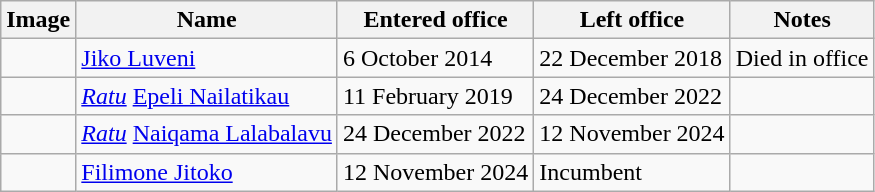<table class="wikitable">
<tr>
<th>Image</th>
<th>Name</th>
<th>Entered office</th>
<th>Left office</th>
<th>Notes</th>
</tr>
<tr>
<td></td>
<td><a href='#'>Jiko Luveni</a></td>
<td>6 October 2014</td>
<td>22 December 2018</td>
<td>Died in office</td>
</tr>
<tr>
<td></td>
<td><em><a href='#'>Ratu</a></em> <a href='#'>Epeli Nailatikau</a></td>
<td>11 February 2019</td>
<td>24 December 2022</td>
<td></td>
</tr>
<tr>
<td></td>
<td><em><a href='#'>Ratu</a></em> <a href='#'>Naiqama Lalabalavu</a></td>
<td>24 December 2022</td>
<td>12 November 2024</td>
<td></td>
</tr>
<tr>
<td></td>
<td><a href='#'>Filimone Jitoko</a></td>
<td>12 November 2024</td>
<td>Incumbent</td>
<td></td>
</tr>
</table>
